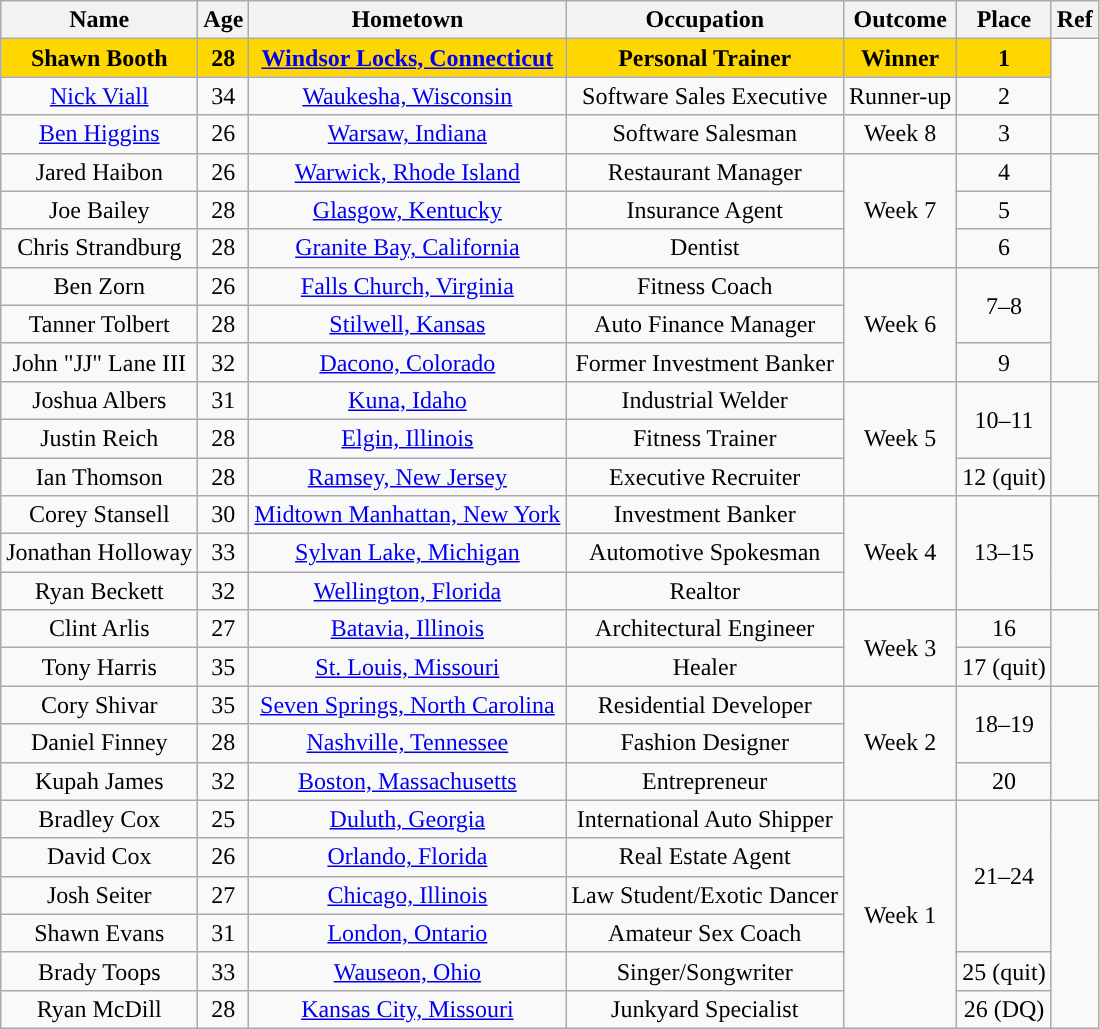<table class="wikitable sortable" style="text-align:center;">
<tr>
<th>Name</th>
<th>Age</th>
<th>Hometown</th>
<th>Occupation</th>
<th>Outcome</th>
<th>Place</th>
<th class="unsortable">Ref</th>
</tr>
<tr>
<td bgcolor="gold"><strong>Shawn Booth</strong></td>
<td bgcolor="gold"><strong>28</strong></td>
<td bgcolor="gold"><strong><a href='#'>Windsor Locks, Connecticut</a></strong></td>
<td bgcolor="gold"><strong>Personal Trainer</strong></td>
<td bgcolor="gold"><strong>Winner</strong></td>
<td bgcolor="gold"><strong>1</strong></td>
<td align="center" rowspan=2></td>
</tr>
<tr>
<td><a href='#'>Nick Viall</a></td>
<td>34</td>
<td><a href='#'>Waukesha, Wisconsin</a></td>
<td>Software Sales Executive</td>
<td>Runner-up</td>
<td>2</td>
</tr>
<tr>
<td><a href='#'>Ben Higgins</a></td>
<td>26</td>
<td><a href='#'>Warsaw, Indiana</a></td>
<td>Software Salesman</td>
<td>Week 8</td>
<td>3</td>
<td align="center"></td>
</tr>
<tr>
<td>Jared Haibon</td>
<td>26</td>
<td><a href='#'>Warwick, Rhode Island</a></td>
<td>Restaurant Manager</td>
<td rowspan="3">Week 7</td>
<td>4</td>
<td align="center" rowspan=3></td>
</tr>
<tr>
<td>Joe Bailey</td>
<td>28</td>
<td><a href='#'>Glasgow, Kentucky</a></td>
<td>Insurance Agent</td>
<td>5</td>
</tr>
<tr>
<td>Chris Strandburg</td>
<td>28</td>
<td><a href='#'>Granite Bay, California</a></td>
<td>Dentist</td>
<td>6</td>
</tr>
<tr>
<td>Ben Zorn</td>
<td>26</td>
<td><a href='#'>Falls Church, Virginia</a></td>
<td>Fitness Coach</td>
<td rowspan="3">Week 6</td>
<td rowspan="2">7–8</td>
<td align="center" rowspan=3></td>
</tr>
<tr>
<td>Tanner Tolbert</td>
<td>28</td>
<td><a href='#'>Stilwell, Kansas</a></td>
<td>Auto Finance Manager</td>
</tr>
<tr>
<td>John "JJ" Lane III</td>
<td>32</td>
<td><a href='#'>Dacono, Colorado</a></td>
<td>Former Investment Banker</td>
<td>9</td>
</tr>
<tr>
<td>Joshua Albers</td>
<td>31</td>
<td><a href='#'>Kuna, Idaho</a></td>
<td>Industrial Welder</td>
<td rowspan="3">Week 5</td>
<td rowspan="2">10–11</td>
<td align="center" rowspan=3></td>
</tr>
<tr>
<td>Justin Reich</td>
<td>28</td>
<td><a href='#'>Elgin, Illinois</a></td>
<td>Fitness Trainer</td>
</tr>
<tr>
<td>Ian Thomson</td>
<td>28</td>
<td><a href='#'>Ramsey, New Jersey</a></td>
<td>Executive Recruiter</td>
<td>12 (quit)</td>
</tr>
<tr>
<td>Corey Stansell</td>
<td>30</td>
<td><a href='#'>Midtown Manhattan, New York</a></td>
<td>Investment Banker</td>
<td rowspan="3">Week 4</td>
<td rowspan="3">13–15</td>
<td align="center" rowspan=3></td>
</tr>
<tr>
<td>Jonathan Holloway</td>
<td>33</td>
<td><a href='#'>Sylvan Lake, Michigan</a></td>
<td>Automotive Spokesman</td>
</tr>
<tr>
<td>Ryan Beckett</td>
<td>32</td>
<td><a href='#'>Wellington, Florida</a></td>
<td>Realtor</td>
</tr>
<tr>
<td>Clint Arlis</td>
<td>27</td>
<td><a href='#'>Batavia, Illinois</a></td>
<td>Architectural Engineer</td>
<td rowspan="2">Week 3</td>
<td>16</td>
<td align="center" rowspan=2></td>
</tr>
<tr>
<td>Tony Harris</td>
<td>35</td>
<td><a href='#'>St. Louis, Missouri</a></td>
<td>Healer</td>
<td>17 (quit)</td>
</tr>
<tr>
<td>Cory Shivar</td>
<td>35</td>
<td><a href='#'>Seven Springs, North Carolina</a></td>
<td>Residential Developer</td>
<td rowspan="3">Week 2</td>
<td rowspan="2">18–19</td>
<td align="center" rowspan=3></td>
</tr>
<tr>
<td>Daniel Finney</td>
<td>28</td>
<td><a href='#'>Nashville, Tennessee</a></td>
<td>Fashion Designer</td>
</tr>
<tr>
<td>Kupah James</td>
<td>32</td>
<td><a href='#'>Boston, Massachusetts</a></td>
<td>Entrepreneur</td>
<td>20</td>
</tr>
<tr>
<td>Bradley Cox</td>
<td>25</td>
<td><a href='#'>Duluth, Georgia</a></td>
<td>International Auto Shipper</td>
<td rowspan="6">Week 1</td>
<td rowspan="4">21–24</td>
<td align="center" rowspan=6></td>
</tr>
<tr>
<td>David Cox</td>
<td>26</td>
<td><a href='#'>Orlando, Florida</a></td>
<td>Real Estate Agent</td>
</tr>
<tr>
<td>Josh Seiter</td>
<td>27</td>
<td><a href='#'>Chicago, Illinois</a></td>
<td>Law Student/Exotic Dancer</td>
</tr>
<tr>
<td>Shawn Evans</td>
<td>31</td>
<td><a href='#'>London, Ontario</a></td>
<td>Amateur Sex Coach</td>
</tr>
<tr>
<td>Brady Toops</td>
<td>33</td>
<td><a href='#'>Wauseon, Ohio</a></td>
<td>Singer/Songwriter</td>
<td>25 (quit)</td>
</tr>
<tr>
<td>Ryan McDill</td>
<td>28</td>
<td><a href='#'>Kansas City, Missouri</a></td>
<td>Junkyard Specialist</td>
<td>26 (DQ)</td>
</tr>
</table>
